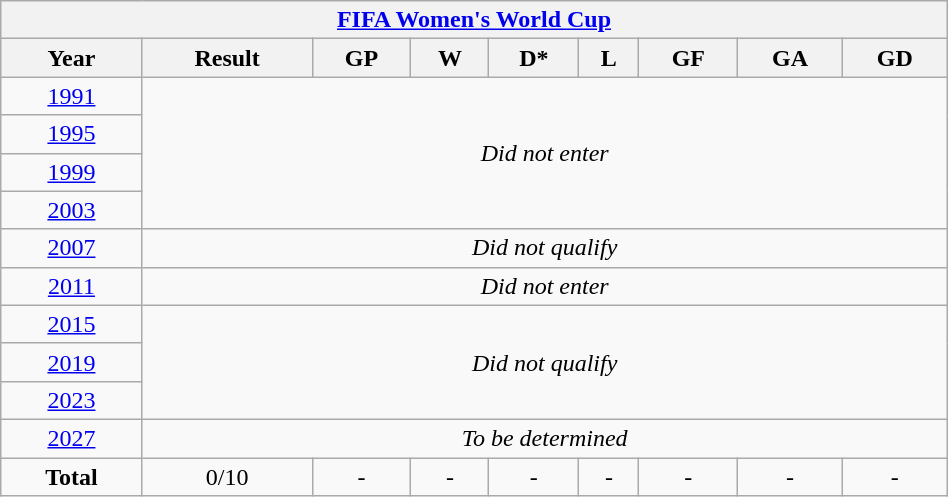<table class="wikitable" style="text-align: center; width:50%;">
<tr>
<th colspan=10><a href='#'>FIFA Women's World Cup</a></th>
</tr>
<tr>
<th>Year</th>
<th>Result</th>
<th>GP</th>
<th>W</th>
<th>D*</th>
<th>L</th>
<th>GF</th>
<th>GA</th>
<th>GD</th>
</tr>
<tr>
<td> <a href='#'>1991</a></td>
<td colspan=8 rowspan=4><em>Did not enter</em></td>
</tr>
<tr>
<td> <a href='#'>1995</a></td>
</tr>
<tr>
<td> <a href='#'>1999</a></td>
</tr>
<tr>
<td> <a href='#'>2003</a></td>
</tr>
<tr>
<td> <a href='#'>2007</a></td>
<td colspan=8><em>Did not qualify</em></td>
</tr>
<tr>
<td> <a href='#'>2011</a></td>
<td colspan=8><em>Did not enter</em></td>
</tr>
<tr>
<td> <a href='#'>2015</a></td>
<td colspan=8 rowspan=3><em>Did not qualify</em></td>
</tr>
<tr>
<td> <a href='#'>2019</a></td>
</tr>
<tr>
<td> <a href='#'>2023</a></td>
</tr>
<tr>
<td> <a href='#'>2027</a></td>
<td colspan=8><em>To be determined</em></td>
</tr>
<tr>
<td><strong>Total</strong></td>
<td>0/10</td>
<td>-</td>
<td>-</td>
<td>-</td>
<td>-</td>
<td>-</td>
<td>-</td>
<td>-</td>
</tr>
</table>
